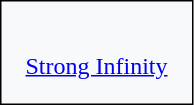<table border=1 style="border:0px">
<tr>
<td style="border:1px solid #000000; padding:1.0em; background-color:#F8F9FA"><br><a href='#'>Strong Infinity</a></td>
</tr>
</table>
